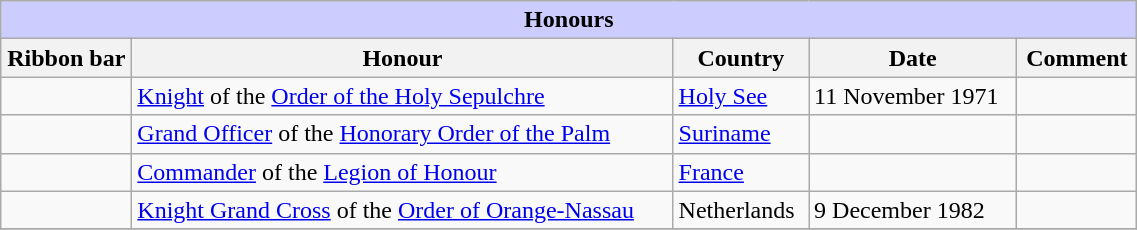<table class="wikitable" style="width:60%;">
<tr style="background:#ccf; text-align:center;">
<td colspan=5><strong>Honours</strong></td>
</tr>
<tr>
<th style="width:80px;">Ribbon bar</th>
<th>Honour</th>
<th>Country</th>
<th>Date</th>
<th>Comment</th>
</tr>
<tr>
<td></td>
<td><a href='#'>Knight</a> of the <a href='#'>Order of the Holy Sepulchre</a></td>
<td><a href='#'>Holy See</a></td>
<td>11 November 1971</td>
<td></td>
</tr>
<tr>
<td></td>
<td><a href='#'>Grand Officer</a> of the <a href='#'>Honorary Order of the Palm</a></td>
<td><a href='#'>Suriname</a></td>
<td></td>
<td></td>
</tr>
<tr>
<td></td>
<td><a href='#'>Commander</a> of the <a href='#'>Legion of Honour</a></td>
<td><a href='#'>France</a></td>
<td></td>
<td></td>
</tr>
<tr>
<td></td>
<td><a href='#'>Knight Grand Cross</a> of the <a href='#'>Order of Orange-Nassau</a></td>
<td>Netherlands</td>
<td>9 December 1982</td>
<td></td>
</tr>
<tr>
</tr>
</table>
